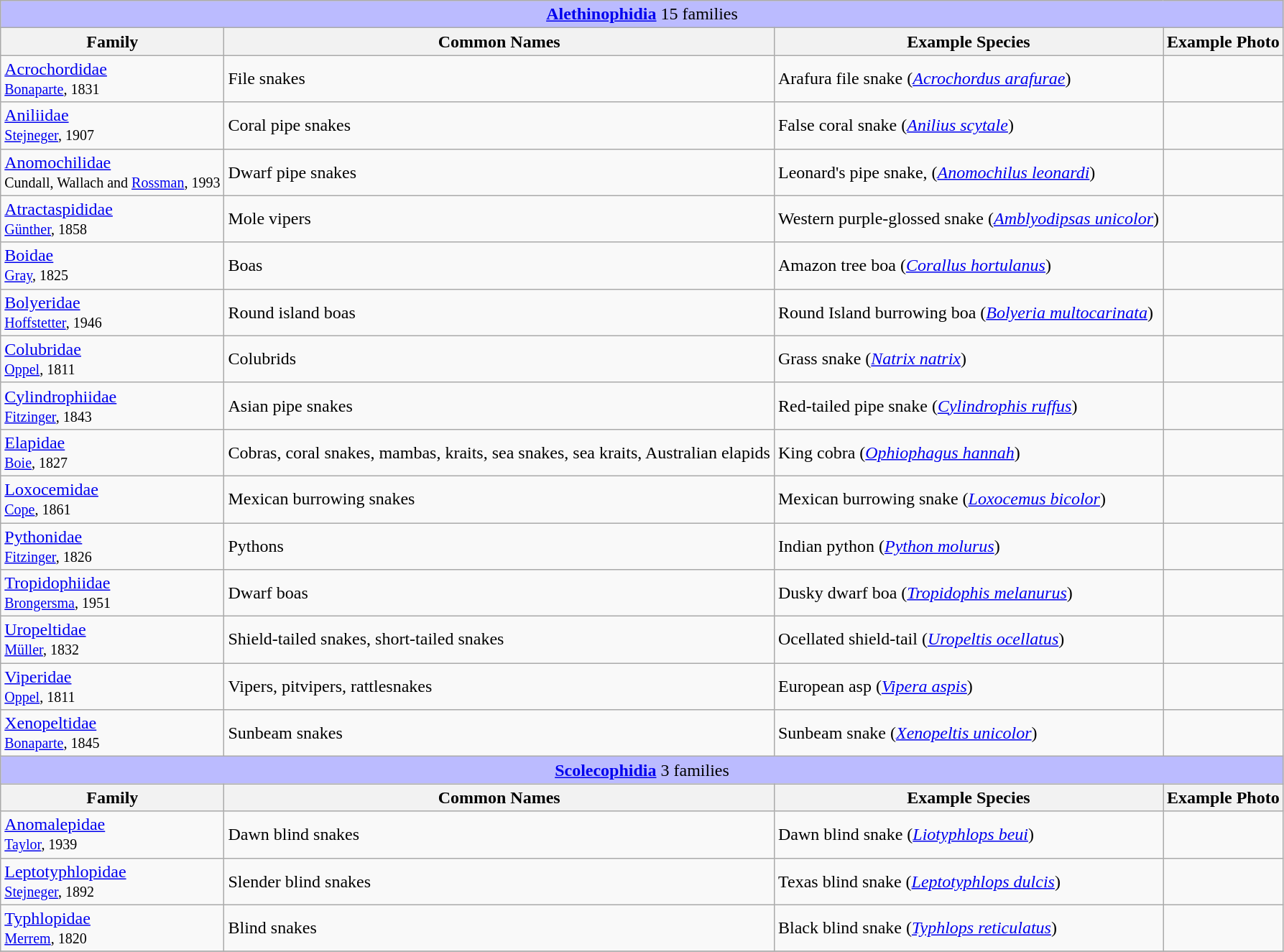<table class="wikitable">
<tr>
<td colspan="100%" align="center" bgcolor="#BBBBFF"><strong><a href='#'>Alethinophidia</a></strong> 15 families</td>
</tr>
<tr>
<th>Family</th>
<th>Common Names</th>
<th>Example Species</th>
<th>Example Photo</th>
</tr>
<tr>
<td><a href='#'>Acrochordidae</a><br><small><a href='#'>Bonaparte</a>, 1831</small></td>
<td>File snakes</td>
<td>Arafura file snake (<em><a href='#'>Acrochordus arafurae</a></em>)</td>
<td></td>
</tr>
<tr>
<td><a href='#'>Aniliidae</a><br><small><a href='#'>Stejneger</a>, 1907</small></td>
<td>Coral pipe snakes</td>
<td>False coral snake (<em><a href='#'>Anilius scytale</a></em>)</td>
<td></td>
</tr>
<tr>
<td><a href='#'>Anomochilidae</a><br><small>Cundall, Wallach and <a href='#'>Rossman</a>, 1993</small></td>
<td>Dwarf pipe snakes</td>
<td>Leonard's pipe snake, (<em><a href='#'>Anomochilus leonardi</a></em>)</td>
<td></td>
</tr>
<tr>
<td><a href='#'>Atractaspididae</a><br><small><a href='#'>Günther</a>, 1858</small></td>
<td>Mole vipers</td>
<td>Western purple-glossed snake (<em><a href='#'>Amblyodipsas unicolor</a></em>)</td>
<td></td>
</tr>
<tr>
<td><a href='#'>Boidae</a><br><small><a href='#'>Gray</a>, 1825</small></td>
<td>Boas</td>
<td>Amazon tree boa (<em><a href='#'>Corallus hortulanus</a></em>)</td>
<td></td>
</tr>
<tr>
<td><a href='#'>Bolyeridae</a><br><small><a href='#'>Hoffstetter</a>, 1946</small></td>
<td>Round island boas</td>
<td>Round Island burrowing boa (<em><a href='#'>Bolyeria multocarinata</a></em>)</td>
<td></td>
</tr>
<tr>
<td><a href='#'>Colubridae</a><br><small><a href='#'>Oppel</a>, 1811</small></td>
<td>Colubrids</td>
<td>Grass snake (<em><a href='#'>Natrix natrix</a></em>)</td>
<td></td>
</tr>
<tr>
<td><a href='#'>Cylindrophiidae</a><br><small><a href='#'>Fitzinger</a>, 1843</small></td>
<td>Asian pipe snakes</td>
<td>Red-tailed pipe snake (<em><a href='#'>Cylindrophis ruffus</a></em>)</td>
<td></td>
</tr>
<tr>
<td><a href='#'>Elapidae</a><br><small><a href='#'>Boie</a>, 1827</small></td>
<td>Cobras, coral snakes, mambas, kraits, sea snakes, sea kraits, Australian elapids</td>
<td>King cobra (<em><a href='#'>Ophiophagus hannah</a></em>)</td>
<td></td>
</tr>
<tr>
<td><a href='#'>Loxocemidae</a><br><small><a href='#'>Cope</a>, 1861</small></td>
<td>Mexican burrowing snakes</td>
<td>Mexican burrowing snake (<em><a href='#'>Loxocemus bicolor</a></em>)</td>
<td></td>
</tr>
<tr>
<td><a href='#'>Pythonidae</a><br><small><a href='#'>Fitzinger</a>, 1826</small></td>
<td>Pythons</td>
<td>Indian python (<em><a href='#'>Python molurus</a></em>)</td>
<td></td>
</tr>
<tr>
<td><a href='#'>Tropidophiidae</a><br><small><a href='#'>Brongersma</a>, 1951</small></td>
<td>Dwarf boas</td>
<td>Dusky dwarf boa (<em><a href='#'>Tropidophis melanurus</a></em>)</td>
<td></td>
</tr>
<tr>
<td><a href='#'>Uropeltidae</a><br><small><a href='#'>Müller</a>, 1832</small></td>
<td>Shield-tailed snakes, short-tailed snakes</td>
<td>Ocellated shield-tail (<em><a href='#'>Uropeltis ocellatus</a></em>)</td>
<td></td>
</tr>
<tr>
<td><a href='#'>Viperidae</a><br><small><a href='#'>Oppel</a>, 1811</small></td>
<td>Vipers, pitvipers, rattlesnakes</td>
<td>European asp (<em><a href='#'>Vipera aspis</a></em>)</td>
<td></td>
</tr>
<tr>
<td><a href='#'>Xenopeltidae</a><br><small><a href='#'>Bonaparte</a>, 1845</small></td>
<td>Sunbeam snakes</td>
<td>Sunbeam snake (<em><a href='#'>Xenopeltis unicolor</a></em>)</td>
<td></td>
</tr>
<tr>
<td colspan="100%" align="center" bgcolor="#BBBBFF"><strong><a href='#'>Scolecophidia</a></strong> 3 families</td>
</tr>
<tr>
<th>Family</th>
<th>Common Names</th>
<th>Example Species</th>
<th>Example Photo</th>
</tr>
<tr>
<td><a href='#'>Anomalepidae</a><br><small><a href='#'>Taylor</a>, 1939</small></td>
<td>Dawn blind snakes</td>
<td>Dawn blind snake (<em><a href='#'>Liotyphlops beui</a></em>)</td>
<td></td>
</tr>
<tr>
<td><a href='#'>Leptotyphlopidae</a><br><small><a href='#'>Stejneger</a>, 1892</small></td>
<td>Slender blind snakes</td>
<td>Texas blind snake (<em><a href='#'>Leptotyphlops dulcis</a></em>)</td>
<td></td>
</tr>
<tr>
<td><a href='#'>Typhlopidae</a><br><small><a href='#'>Merrem</a>, 1820</small></td>
<td>Blind snakes</td>
<td>Black blind snake (<em><a href='#'>Typhlops reticulatus</a></em>)</td>
<td></td>
</tr>
<tr>
</tr>
</table>
